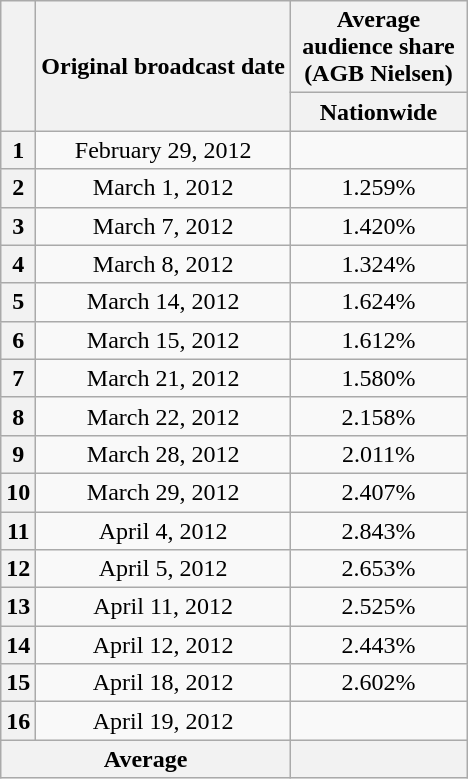<table class="wikitable" style="text-align:center">
<tr>
<th rowspan="2"></th>
<th rowspan="2">Original broadcast date</th>
<th colspan="1">Average audience share<br>(AGB Nielsen)</th>
</tr>
<tr>
<th width="110">Nationwide</th>
</tr>
<tr>
<th>1</th>
<td>February 29, 2012</td>
<td></td>
</tr>
<tr>
<th>2</th>
<td>March 1, 2012</td>
<td>1.259%</td>
</tr>
<tr>
<th>3</th>
<td>March 7, 2012</td>
<td>1.420%</td>
</tr>
<tr>
<th>4</th>
<td>March 8, 2012</td>
<td>1.324%</td>
</tr>
<tr>
<th>5</th>
<td>March 14, 2012</td>
<td>1.624%</td>
</tr>
<tr>
<th>6</th>
<td>March 15, 2012</td>
<td>1.612%</td>
</tr>
<tr>
<th>7</th>
<td>March 21, 2012</td>
<td>1.580%</td>
</tr>
<tr>
<th>8</th>
<td>March 22, 2012</td>
<td>2.158%</td>
</tr>
<tr>
<th>9</th>
<td>March 28, 2012</td>
<td>2.011%</td>
</tr>
<tr>
<th>10</th>
<td>March 29, 2012</td>
<td>2.407%</td>
</tr>
<tr>
<th>11</th>
<td>April 4, 2012</td>
<td>2.843%</td>
</tr>
<tr>
<th>12</th>
<td>April 5, 2012</td>
<td>2.653%</td>
</tr>
<tr>
<th>13</th>
<td>April 11, 2012</td>
<td>2.525%</td>
</tr>
<tr>
<th>14</th>
<td>April 12, 2012</td>
<td>2.443%</td>
</tr>
<tr>
<th>15</th>
<td>April 18, 2012</td>
<td>2.602%</td>
</tr>
<tr>
<th>16</th>
<td>April 19, 2012</td>
<td></td>
</tr>
<tr>
<th colspan="2">Average</th>
<th></th>
</tr>
</table>
